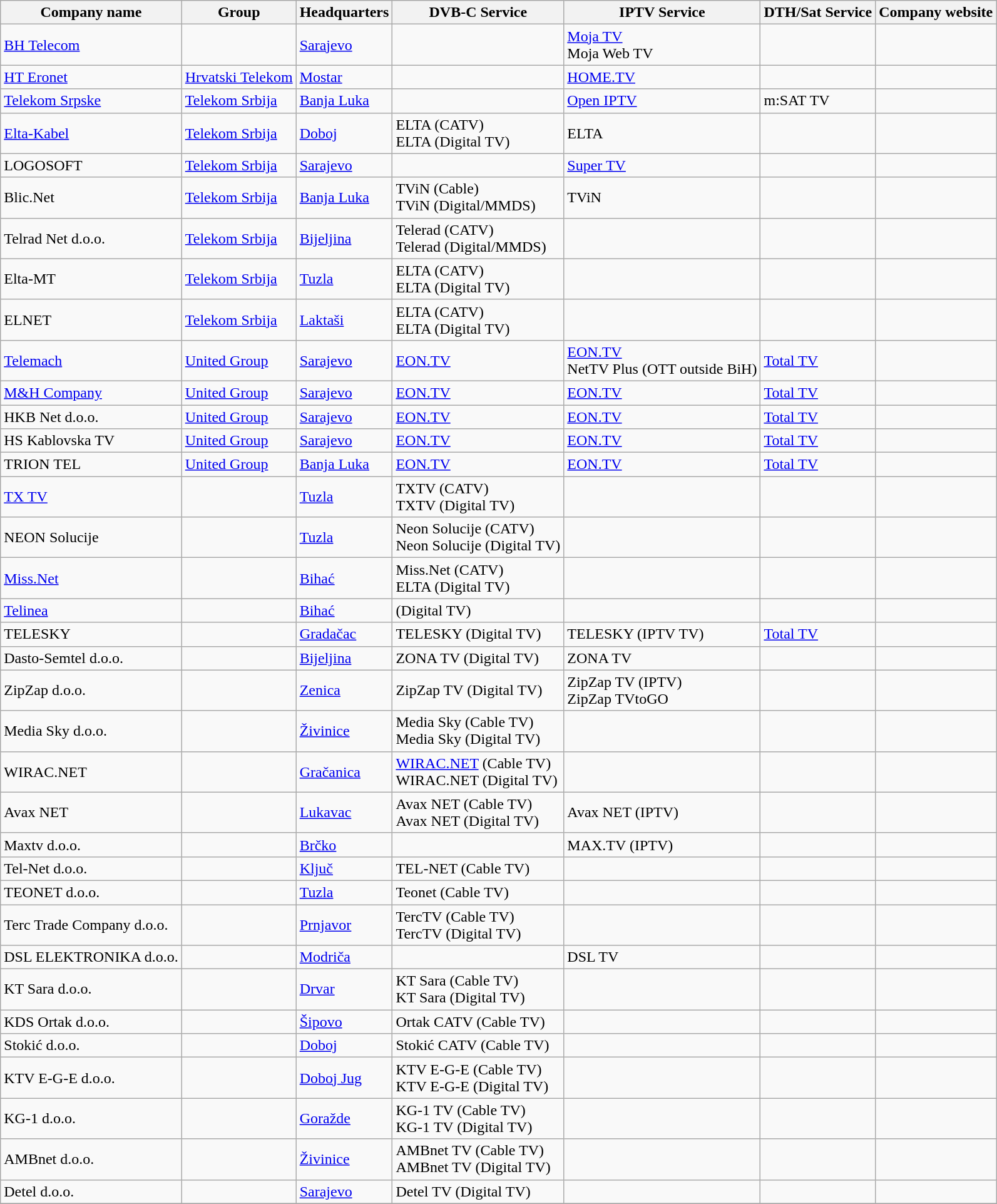<table class="wikitable sortable">
<tr>
<th>Company name</th>
<th>Group</th>
<th>Headquarters</th>
<th>DVB-C Service</th>
<th>IPTV Service</th>
<th>DTH/Sat Service</th>
<th>Company website</th>
</tr>
<tr>
<td><a href='#'>BH Telecom</a></td>
<td></td>
<td><a href='#'>Sarajevo</a></td>
<td></td>
<td> <a href='#'>Moja TV</a><br>  Moja Web TV</td>
<td></td>
<td><br> </td>
</tr>
<tr>
<td><a href='#'>HT Eronet</a></td>
<td> <a href='#'>Hrvatski Telekom</a></td>
<td><a href='#'>Mostar</a></td>
<td></td>
<td> <a href='#'>HOME.TV</a></td>
<td></td>
<td></td>
</tr>
<tr>
<td><a href='#'>Telekom Srpske</a></td>
<td> <a href='#'>Telekom Srbija</a></td>
<td><a href='#'>Banja Luka</a></td>
<td></td>
<td> <a href='#'>Open IPTV</a></td>
<td> m:SAT TV</td>
<td></td>
</tr>
<tr>
<td><a href='#'>Elta-Kabel</a></td>
<td> <a href='#'>Telekom Srbija</a></td>
<td><a href='#'>Doboj</a></td>
<td> ELTA (CATV)<br>  ELTA (Digital TV)</td>
<td> ELTA</td>
<td></td>
<td></td>
</tr>
<tr>
<td>LOGOSOFT</td>
<td> <a href='#'>Telekom Srbija</a></td>
<td><a href='#'>Sarajevo</a></td>
<td></td>
<td> <a href='#'>Super TV</a></td>
<td></td>
<td></td>
</tr>
<tr>
<td>Blic.Net</td>
<td> <a href='#'>Telekom Srbija</a></td>
<td><a href='#'>Banja Luka</a></td>
<td> TViN (Cable)<br>  TViN (Digital/MMDS)</td>
<td> TViN</td>
<td></td>
<td></td>
</tr>
<tr>
<td>Telrad Net d.o.o.</td>
<td> <a href='#'>Telekom Srbija</a></td>
<td><a href='#'>Bijeljina</a></td>
<td> Telerad (CATV)<br>  Telerad  (Digital/MMDS)</td>
<td></td>
<td></td>
<td></td>
</tr>
<tr>
<td>Elta-MT</td>
<td> <a href='#'>Telekom Srbija</a></td>
<td><a href='#'>Tuzla</a></td>
<td> ELTA (CATV)<br>  ELTA (Digital TV)</td>
<td></td>
<td></td>
<td></td>
</tr>
<tr>
<td>ELNET</td>
<td> <a href='#'>Telekom Srbija</a></td>
<td><a href='#'>Laktaši</a></td>
<td> ELTA (CATV)<br>  ELTA (Digital TV)</td>
<td></td>
<td></td>
<td></td>
</tr>
<tr>
<td><a href='#'>Telemach</a></td>
<td> <a href='#'>United Group</a></td>
<td><a href='#'>Sarajevo</a></td>
<td> <a href='#'>EON.TV</a></td>
<td> <a href='#'>EON.TV</a><br>  NetTV Plus (OTT outside BiH)</td>
<td> <a href='#'>Total TV</a></td>
<td><br> </td>
</tr>
<tr>
<td><a href='#'>M&H Company</a></td>
<td> <a href='#'>United Group</a></td>
<td><a href='#'>Sarajevo</a></td>
<td> <a href='#'>EON.TV</a></td>
<td> <a href='#'>EON.TV</a></td>
<td> <a href='#'>Total TV</a></td>
<td><br> </td>
</tr>
<tr>
<td>HKB Net d.o.o.</td>
<td> <a href='#'>United Group</a></td>
<td><a href='#'>Sarajevo</a></td>
<td> <a href='#'>EON.TV</a></td>
<td> <a href='#'>EON.TV</a></td>
<td> <a href='#'>Total TV</a></td>
<td><br> </td>
</tr>
<tr>
<td>HS Kablovska TV</td>
<td> <a href='#'>United Group</a></td>
<td><a href='#'>Sarajevo</a></td>
<td> <a href='#'>EON.TV</a></td>
<td> <a href='#'>EON.TV</a></td>
<td> <a href='#'>Total TV</a></td>
<td><br> </td>
</tr>
<tr>
<td>TRION TEL</td>
<td> <a href='#'>United Group</a></td>
<td><a href='#'>Banja Luka</a></td>
<td> <a href='#'>EON.TV</a></td>
<td> <a href='#'>EON.TV</a></td>
<td> <a href='#'>Total TV</a></td>
<td><br> </td>
</tr>
<tr>
<td><a href='#'>TX TV</a></td>
<td></td>
<td><a href='#'>Tuzla</a></td>
<td> TXTV (CATV)<br>  TXTV (Digital TV)</td>
<td></td>
<td></td>
<td></td>
</tr>
<tr>
<td>NEON Solucije</td>
<td></td>
<td><a href='#'>Tuzla</a></td>
<td> Neon Solucije (CATV)<br>  Neon Solucije (Digital TV)</td>
<td></td>
<td></td>
<td></td>
</tr>
<tr>
<td><a href='#'>Miss.Net</a></td>
<td></td>
<td><a href='#'>Bihać</a></td>
<td> Miss.Net (CATV)<br>  ELTA (Digital TV)</td>
<td></td>
<td></td>
<td></td>
</tr>
<tr>
<td><a href='#'>Telinea</a></td>
<td></td>
<td><a href='#'>Bihać</a></td>
<td> (Digital TV)</td>
<td></td>
<td></td>
<td></td>
</tr>
<tr>
<td>TELESKY</td>
<td></td>
<td><a href='#'>Gradačac</a></td>
<td> TELESKY (Digital TV)</td>
<td> TELESKY (IPTV TV)</td>
<td> <a href='#'>Total TV</a></td>
<td></td>
</tr>
<tr>
<td>Dasto-Semtel d.o.o.</td>
<td></td>
<td><a href='#'>Bijeljina</a></td>
<td> ZONA TV (Digital TV)</td>
<td> ZONA TV</td>
<td></td>
<td></td>
</tr>
<tr>
<td>ZipZap d.o.o.</td>
<td></td>
<td><a href='#'>Zenica</a></td>
<td> ZipZap TV (Digital TV)</td>
<td>ZipZap TV (IPTV)<br> ZipZap TVtoGO</td>
<td></td>
<td></td>
</tr>
<tr>
<td>Media Sky d.o.o.</td>
<td></td>
<td><a href='#'>Živinice</a></td>
<td> Media Sky (Cable TV)<br> Media Sky (Digital TV)</td>
<td></td>
<td></td>
<td></td>
</tr>
<tr>
<td>WIRAC.NET</td>
<td></td>
<td><a href='#'>Gračanica</a></td>
<td> <a href='#'>WIRAC.NET</a> (Cable TV)<br>  WIRAC.NET (Digital TV)</td>
<td></td>
<td></td>
<td></td>
</tr>
<tr>
<td>Avax NET</td>
<td></td>
<td><a href='#'>Lukavac</a></td>
<td> Avax NET (Cable TV)<br>   Avax NET (Digital TV)</td>
<td> Avax NET (IPTV)</td>
<td></td>
<td></td>
</tr>
<tr>
<td>Maxtv d.o.o.</td>
<td></td>
<td><a href='#'>Brčko</a></td>
<td></td>
<td> MAX.TV (IPTV)</td>
<td></td>
<td></td>
</tr>
<tr>
<td>Tel-Net d.o.o.</td>
<td></td>
<td><a href='#'>Ključ</a></td>
<td>TEL-NET (Cable TV)</td>
<td></td>
<td></td>
<td></td>
</tr>
<tr>
<td>TEONET d.o.o.</td>
<td></td>
<td><a href='#'>Tuzla</a></td>
<td>Teonet (Cable TV)</td>
<td></td>
<td></td>
<td></td>
</tr>
<tr>
<td>Terc Trade Company d.o.o.</td>
<td></td>
<td><a href='#'>Prnjavor</a></td>
<td> TercTV (Cable TV)<br> TercTV (Digital TV)</td>
<td></td>
<td></td>
<td></td>
</tr>
<tr>
<td>DSL ELEKTRONIKA d.o.o.</td>
<td></td>
<td><a href='#'>Modriča</a></td>
<td></td>
<td> DSL TV</td>
<td></td>
<td></td>
</tr>
<tr>
<td>KT Sara d.o.o.</td>
<td></td>
<td><a href='#'>Drvar</a></td>
<td> KT Sara (Cable TV)<br> KT Sara (Digital TV)</td>
<td></td>
<td></td>
<td></td>
</tr>
<tr>
<td>KDS Ortak d.o.o.</td>
<td></td>
<td><a href='#'>Šipovo</a></td>
<td> Ortak CATV (Cable TV)</td>
<td></td>
<td></td>
<td></td>
</tr>
<tr>
<td>Stokić d.o.o.</td>
<td></td>
<td><a href='#'>Doboj</a></td>
<td> Stokić CATV (Cable TV)</td>
<td></td>
<td></td>
<td></td>
</tr>
<tr>
<td>KTV E-G-E d.o.o.</td>
<td></td>
<td><a href='#'>Doboj Jug</a></td>
<td> KTV E-G-E (Cable TV)<br> KTV E-G-E (Digital TV)</td>
<td></td>
<td></td>
<td></td>
</tr>
<tr>
<td>KG-1 d.o.o.</td>
<td></td>
<td><a href='#'>Goražde</a></td>
<td> KG-1 TV (Cable TV)<br>  KG-1 TV  (Digital TV)</td>
<td></td>
<td></td>
<td></td>
</tr>
<tr>
<td>AMBnet d.o.o.</td>
<td></td>
<td><a href='#'>Živinice</a></td>
<td> AMBnet TV (Cable TV)<br>  AMBnet TV (Digital TV)</td>
<td></td>
<td></td>
<td></td>
</tr>
<tr>
<td>Detel d.o.o.</td>
<td></td>
<td><a href='#'>Sarajevo</a></td>
<td> Detel TV (Digital TV)</td>
<td></td>
<td></td>
<td></td>
</tr>
<tr>
</tr>
</table>
